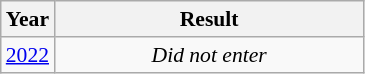<table class="wikitable" style="text-align: center; font-size:90%">
<tr>
<th>Year</th>
<th style="width:200px">Result</th>
</tr>
<tr>
<td> <a href='#'>2022</a></td>
<td><em>Did not enter</em></td>
</tr>
</table>
